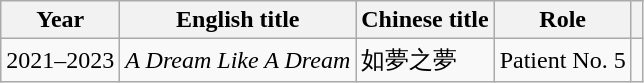<table class="wikitable">
<tr>
<th>Year</th>
<th>English title</th>
<th>Chinese title</th>
<th>Role</th>
<th class="unsortable"></th>
</tr>
<tr>
<td>2021–2023</td>
<td><em>A Dream Like A Dream</em></td>
<td>如夢之夢</td>
<td>Patient No. 5</td>
<td></td>
</tr>
</table>
